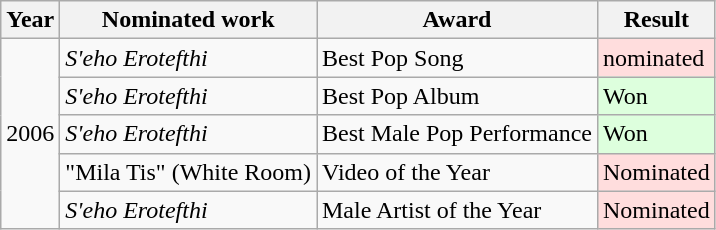<table class="wikitable">
<tr>
<th>Year</th>
<th>Nominated work</th>
<th>Award</th>
<th>Result</th>
</tr>
<tr>
<td rowspan="6">2006</td>
<td><em>S'eho Erotefthi</em></td>
<td>Best Pop Song</td>
<td style="background:#fdd;">nominated</td>
</tr>
<tr>
<td><em>S'eho Erotefthi</em></td>
<td>Best Pop Album</td>
<td style="background:#dfd;">Won</td>
</tr>
<tr>
<td><em>S'eho Erotefthi</em></td>
<td>Best Male Pop Performance</td>
<td style="background:#dfd;">Won</td>
</tr>
<tr>
<td>"Mila Tis" (White Room)</td>
<td>Video of the Year</td>
<td style="background:#fdd;">Nominated</td>
</tr>
<tr>
<td><em>S'eho Erotefthi</em></td>
<td>Male Artist of the Year</td>
<td style="background:#fdd;">Nominated</td>
</tr>
</table>
